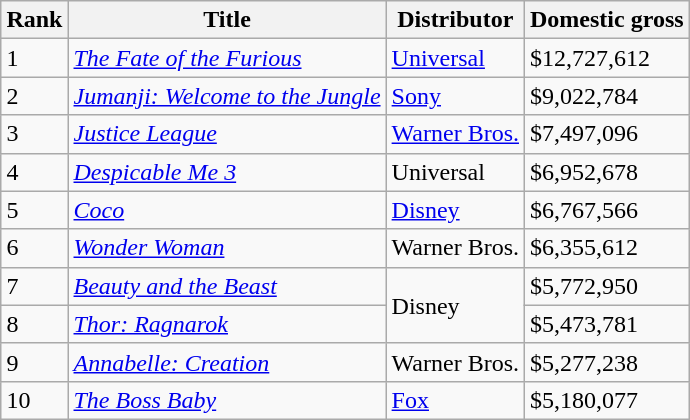<table class="wikitable sortable" style="margin:auto; margin:auto;">
<tr>
<th>Rank</th>
<th>Title</th>
<th>Distributor</th>
<th>Domestic gross</th>
</tr>
<tr>
<td>1</td>
<td><em><a href='#'>The Fate of the Furious</a></em></td>
<td><a href='#'>Universal</a></td>
<td>$12,727,612</td>
</tr>
<tr>
<td>2</td>
<td><em><a href='#'>Jumanji: Welcome to the Jungle</a></em></td>
<td><a href='#'>Sony</a></td>
<td>$9,022,784</td>
</tr>
<tr>
<td>3</td>
<td><em><a href='#'>Justice League</a></em></td>
<td><a href='#'>Warner Bros.</a></td>
<td>$7,497,096</td>
</tr>
<tr>
<td>4</td>
<td><em><a href='#'>Despicable Me 3</a></em></td>
<td>Universal</td>
<td>$6,952,678</td>
</tr>
<tr>
<td>5</td>
<td><em><a href='#'>Coco</a></em></td>
<td><a href='#'>Disney</a></td>
<td>$6,767,566</td>
</tr>
<tr>
<td>6</td>
<td><em><a href='#'>Wonder Woman</a></em></td>
<td>Warner Bros.</td>
<td>$6,355,612</td>
</tr>
<tr>
<td>7</td>
<td><em><a href='#'>Beauty and the Beast</a></em></td>
<td rowspan="2">Disney</td>
<td>$5,772,950</td>
</tr>
<tr>
<td>8</td>
<td><em><a href='#'>Thor: Ragnarok</a></em></td>
<td>$5,473,781</td>
</tr>
<tr>
<td>9</td>
<td><em><a href='#'>Annabelle: Creation</a></em></td>
<td>Warner Bros.</td>
<td>$5,277,238</td>
</tr>
<tr>
<td>10</td>
<td><em><a href='#'>The Boss Baby</a></em></td>
<td><a href='#'>Fox</a></td>
<td>$5,180,077</td>
</tr>
</table>
